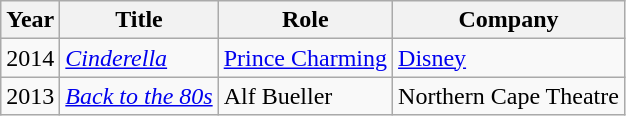<table class="wikitable">
<tr>
<th>Year</th>
<th>Title</th>
<th>Role</th>
<th class="unsortable">Company</th>
</tr>
<tr>
<td>2014</td>
<td><em><a href='#'>Cinderella</a></em></td>
<td><a href='#'>Prince Charming</a></td>
<td><a href='#'>Disney</a></td>
</tr>
<tr>
<td>2013</td>
<td><em><a href='#'>Back to the 80s</a></em></td>
<td>Alf Bueller</td>
<td>Northern Cape Theatre</td>
</tr>
</table>
